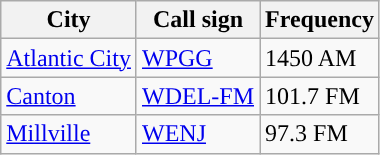<table class="wikitable">
<tr>
<th scope="col">City</th>
<th scope="col">Call sign</th>
<th scope="col">Frequency</th>
</tr>
<tr>
<td><a href='#'>Atlantic City</a></td>
<td><a href='#'>WPGG</a></td>
<td>1450 AM</td>
</tr>
<tr>
<td><a href='#'>Canton</a></td>
<td><a href='#'>WDEL-FM</a></td>
<td>101.7 FM</td>
</tr>
<tr>
<td><a href='#'>Millville</a></td>
<td><a href='#'>WENJ</a></td>
<td>97.3 FM</td>
</tr>
</table>
